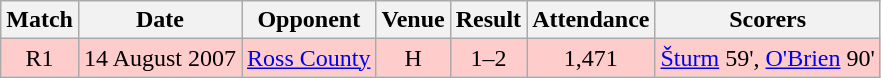<table class="wikitable" style="font-size:100%; text-align:center">
<tr>
<th>Match</th>
<th>Date</th>
<th>Opponent</th>
<th>Venue</th>
<th>Result</th>
<th>Attendance</th>
<th>Scorers</th>
</tr>
<tr style="background: #FFCCCC;">
<td>R1</td>
<td>14 August 2007</td>
<td><a href='#'>Ross County</a></td>
<td>H</td>
<td>1–2</td>
<td>1,471</td>
<td><a href='#'>Šturm</a> 59', <a href='#'>O'Brien</a>  90'</td>
</tr>
</table>
